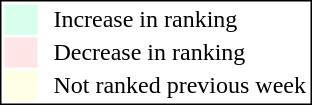<table style="border:1px solid black; float:right;">
<tr>
<td style="background:#D8FFEB; width:20px;"></td>
<td> </td>
<td>Increase in ranking</td>
</tr>
<tr>
<td style="background:#FFE6E6; width:20px;"></td>
<td> </td>
<td>Decrease in ranking</td>
</tr>
<tr>
<td style="background:#FFFFE6; width:20px;"></td>
<td> </td>
<td>Not ranked previous week</td>
</tr>
</table>
